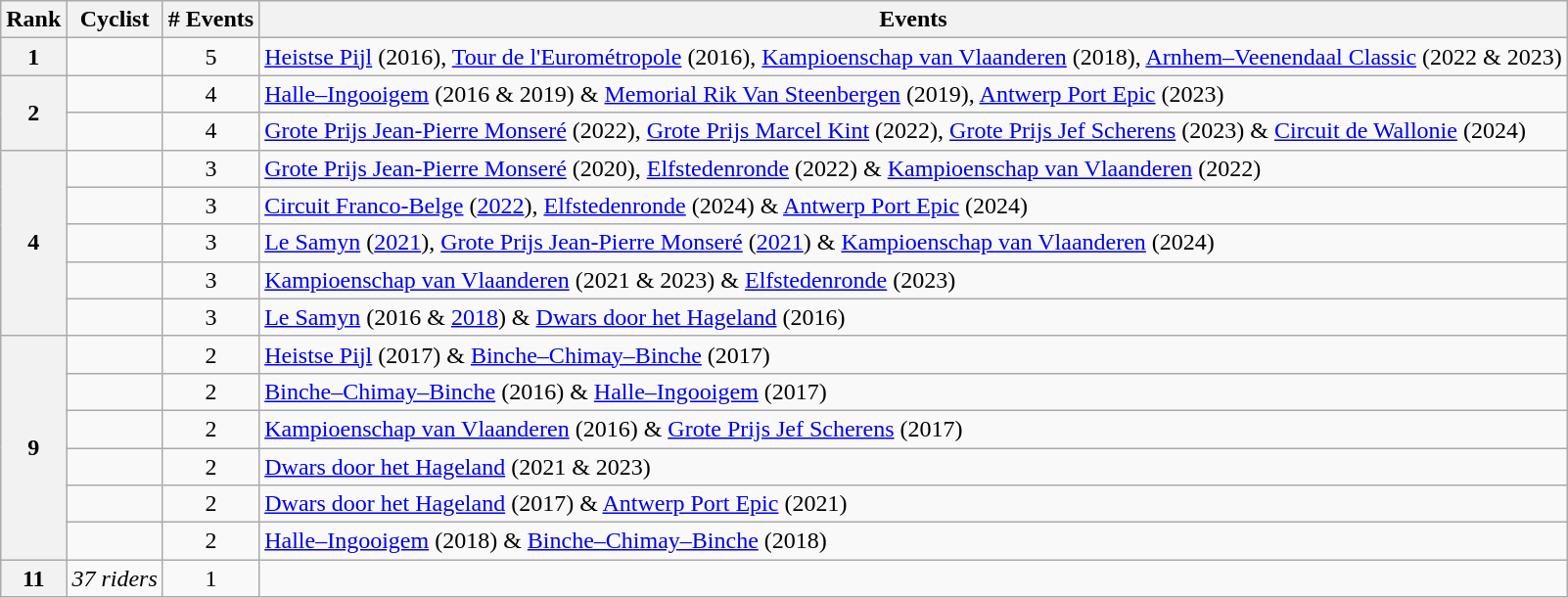<table class="wikitable">
<tr>
<th>Rank</th>
<th>Cyclist</th>
<th># Events</th>
<th>Events</th>
</tr>
<tr>
<th rowspan="1">1</th>
<td></td>
<td rowspan="1" align="center">5</td>
<td><a href='#'>Heistse Pijl</a> (2016), <a href='#'>Tour de l'Eurométropole</a> (2016), <a href='#'>Kampioenschap van Vlaanderen</a> (2018), <a href='#'>Arnhem–Veenendaal Classic</a> (2022 & 2023)</td>
</tr>
<tr>
<th rowspan="2">2</th>
<td></td>
<td align="center">4</td>
<td><a href='#'>Halle–Ingooigem</a> (2016 & 2019) & <a href='#'>Memorial Rik Van Steenbergen</a> (2019), <a href='#'>Antwerp Port Epic</a> (2023)</td>
</tr>
<tr>
<td></td>
<td align="center">4</td>
<td><a href='#'>Grote Prijs Jean-Pierre Monseré</a> (2022), <a href='#'>Grote Prijs Marcel Kint</a> (2022), <a href='#'>Grote Prijs Jef Scherens</a> (2023) & <a href='#'>Circuit de Wallonie</a> (2024)</td>
</tr>
<tr>
<th rowspan="5">4</th>
<td></td>
<td align="center">3</td>
<td><a href='#'>Grote Prijs Jean-Pierre Monseré</a> (2020), <a href='#'>Elfstedenronde</a> (2022) & <a href='#'>Kampioenschap van Vlaanderen</a> (2022)</td>
</tr>
<tr>
<td></td>
<td align="center">3</td>
<td><a href='#'>Circuit Franco-Belge</a> (<a href='#'>2022</a>), <a href='#'>Elfstedenronde</a> (2024) & <a href='#'>Antwerp Port Epic</a> (2024)</td>
</tr>
<tr>
<td></td>
<td align="center">3</td>
<td><a href='#'>Le Samyn</a> (<a href='#'>2021</a>), <a href='#'>Grote Prijs Jean-Pierre Monseré</a> (<a href='#'>2021</a>) & <a href='#'>Kampioenschap van Vlaanderen</a> (2024)</td>
</tr>
<tr>
<td></td>
<td align="center">3</td>
<td><a href='#'>Kampioenschap van Vlaanderen</a> (2021 & 2023) & <a href='#'>Elfstedenronde</a> (2023)</td>
</tr>
<tr>
<td></td>
<td align="center">3</td>
<td><a href='#'>Le Samyn</a> (2016 & <a href='#'>2018</a>) & <a href='#'>Dwars door het Hageland</a> (2016)</td>
</tr>
<tr>
<th rowspan="6">9</th>
<td></td>
<td align="center">2</td>
<td><a href='#'>Heistse Pijl</a> (2017) & <a href='#'>Binche–Chimay–Binche</a> (2017)</td>
</tr>
<tr>
<td></td>
<td align="center">2</td>
<td><a href='#'>Binche–Chimay–Binche</a> (2016) & <a href='#'>Halle–Ingooigem</a> (2017)</td>
</tr>
<tr>
<td></td>
<td align="center">2</td>
<td><a href='#'>Kampioenschap van Vlaanderen</a> (2016) & <a href='#'>Grote Prijs Jef Scherens</a> (2017)</td>
</tr>
<tr>
<td></td>
<td align="center">2</td>
<td><a href='#'>Dwars door het Hageland</a> (2021 & 2023)</td>
</tr>
<tr>
<td></td>
<td align="center">2</td>
<td><a href='#'>Dwars door het Hageland</a> (2017) & <a href='#'>Antwerp Port Epic</a> (2021)</td>
</tr>
<tr>
<td></td>
<td align="center">2</td>
<td><a href='#'>Halle–Ingooigem</a> (2018) & <a href='#'>Binche–Chimay–Binche</a> (2018)</td>
</tr>
<tr>
<th>11</th>
<td align="center"><em>37 riders</em></td>
<td align="center">1</td>
<td></td>
</tr>
</table>
